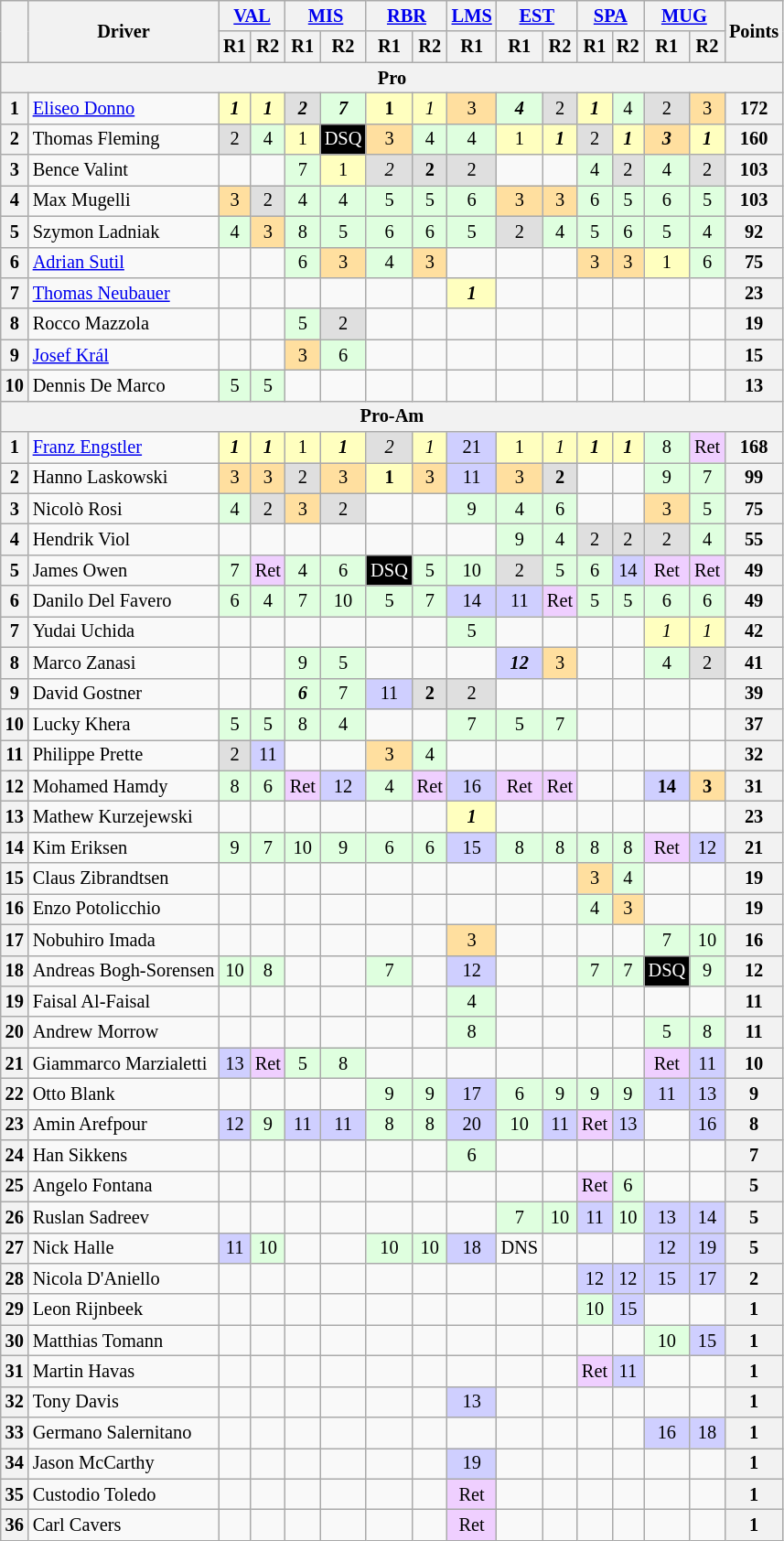<table class="wikitable" style="font-size:85%; text-align:center">
<tr>
<th rowspan="2"></th>
<th rowspan="2">Driver</th>
<th colspan="2"><a href='#'>VAL</a><br></th>
<th colspan="2"><a href='#'>MIS</a><br></th>
<th colspan="2"><a href='#'>RBR</a><br></th>
<th><a href='#'>LMS</a><br></th>
<th colspan="2"><a href='#'>EST</a><br></th>
<th colspan="2"><a href='#'>SPA</a><br></th>
<th colspan="2"><a href='#'>MUG</a><br></th>
<th rowspan="2">Points</th>
</tr>
<tr>
<th>R1</th>
<th>R2</th>
<th>R1</th>
<th>R2</th>
<th>R1</th>
<th>R2</th>
<th>R1</th>
<th>R1</th>
<th>R2</th>
<th>R1</th>
<th>R2</th>
<th>R1</th>
<th>R2</th>
</tr>
<tr>
<th colspan="16">Pro</th>
</tr>
<tr>
<th>1</th>
<td align="left"> <a href='#'>Eliseo Donno</a></td>
<td style="background:#ffffbf;"><strong><em>1</em></strong></td>
<td style="background:#ffffbf;"><strong><em>1</em></strong></td>
<td style="background:#dfdfdf;"><strong><em>2</em></strong></td>
<td style="background:#dfffdf;"><strong><em>7</em></strong></td>
<td style="background:#ffffbf;"><strong>1</strong></td>
<td style="background:#ffffbf;"><em>1</em></td>
<td style="background:#ffdf9f;">3</td>
<td style="background:#dfffdf;"><strong><em>4</em></strong></td>
<td style="background:#dfdfdf;">2</td>
<td style="background:#ffffbf;"><strong><em>1</em></strong></td>
<td style="background:#dfffdf;">4</td>
<td style="background:#dfdfdf;">2</td>
<td style="background:#ffdf9f;">3</td>
<th>172</th>
</tr>
<tr>
<th>2</th>
<td align="left"> Thomas Fleming</td>
<td style="background:#dfdfdf;">2</td>
<td style="background:#dfffdf;">4</td>
<td style="background:#ffffbf;">1</td>
<td style="background-color:#000000;color:white">DSQ</td>
<td style="background:#ffdf9f;">3</td>
<td style="background:#dfffdf;">4</td>
<td style="background:#dfffdf;">4</td>
<td style="background:#ffffbf;">1</td>
<td style="background:#ffffbf;"><strong><em>1</em></strong></td>
<td style="background:#dfdfdf;">2</td>
<td style="background:#ffffbf;"><strong><em>1</em></strong></td>
<td style="background:#ffdf9f;"><strong><em>3</em></strong></td>
<td style="background:#ffffbf;"><strong><em>1</em></strong></td>
<th>160</th>
</tr>
<tr>
<th>3</th>
<td align="left"> Bence Valint</td>
<td></td>
<td></td>
<td style="background:#dfffdf;">7</td>
<td style="background:#ffffbf;">1</td>
<td style="background:#dfdfdf;"><em>2</em></td>
<td style="background:#dfdfdf;"><strong>2</strong></td>
<td style="background:#dfdfdf;">2</td>
<td></td>
<td></td>
<td style="background:#dfffdf;">4</td>
<td style="background:#dfdfdf;">2</td>
<td style="background:#dfffdf;">4</td>
<td style="background:#dfdfdf;">2</td>
<th>103</th>
</tr>
<tr>
<th>4</th>
<td align="left"> Max Mugelli</td>
<td style="background:#ffdf9f;">3</td>
<td style="background:#dfdfdf;">2</td>
<td style="background:#dfffdf;">4</td>
<td style="background:#dfffdf;">4</td>
<td style="background:#dfffdf;">5</td>
<td style="background:#dfffdf;">5</td>
<td style="background:#dfffdf;">6</td>
<td style="background:#ffdf9f;">3</td>
<td style="background:#ffdf9f;">3</td>
<td style="background:#dfffdf;">6</td>
<td style="background:#dfffdf;">5</td>
<td style="background:#dfffdf;">6</td>
<td style="background:#dfffdf;">5</td>
<th>103</th>
</tr>
<tr>
<th>5</th>
<td align="left"> Szymon Ladniak</td>
<td style="background:#dfffdf;">4</td>
<td style="background:#ffdf9f;">3</td>
<td style="background:#dfffdf;">8</td>
<td style="background:#dfffdf;">5</td>
<td style="background:#dfffdf;">6</td>
<td style="background:#dfffdf;">6</td>
<td style="background:#dfffdf;">5</td>
<td style="background:#dfdfdf;">2</td>
<td style="background:#dfffdf;">4</td>
<td style="background:#dfffdf;">5</td>
<td style="background:#dfffdf;">6</td>
<td style="background:#dfffdf;">5</td>
<td style="background:#dfffdf;">4</td>
<th>92</th>
</tr>
<tr>
<th>6</th>
<td align="left"> <a href='#'>Adrian Sutil</a></td>
<td></td>
<td></td>
<td style="background:#dfffdf;">6</td>
<td style="background:#ffdf9f;">3</td>
<td style="background:#dfffdf;">4</td>
<td style="background:#ffdf9f;">3</td>
<td></td>
<td></td>
<td></td>
<td style="background:#ffdf9f;">3</td>
<td style="background:#ffdf9f;">3</td>
<td style="background:#ffffbf;">1</td>
<td style="background:#dfffdf;">6</td>
<th>75</th>
</tr>
<tr>
<th>7</th>
<td align="left"> <a href='#'>Thomas Neubauer</a></td>
<td></td>
<td></td>
<td></td>
<td></td>
<td></td>
<td></td>
<td style="background:#ffffbf;"><strong><em>1</em></strong></td>
<td></td>
<td></td>
<td></td>
<td></td>
<td></td>
<td></td>
<th>23</th>
</tr>
<tr>
<th>8</th>
<td align="left"> Rocco Mazzola</td>
<td></td>
<td></td>
<td style="background:#dfffdf;">5</td>
<td style="background:#dfdfdf;">2</td>
<td></td>
<td></td>
<td></td>
<td></td>
<td></td>
<td></td>
<td></td>
<td></td>
<td></td>
<th>19</th>
</tr>
<tr>
<th>9</th>
<td align="left"> <a href='#'>Josef Král</a></td>
<td></td>
<td></td>
<td style="background:#ffdf9f;">3</td>
<td style="background:#dfffdf;">6</td>
<td></td>
<td></td>
<td></td>
<td></td>
<td></td>
<td></td>
<td></td>
<td></td>
<td></td>
<th>15</th>
</tr>
<tr>
<th>10</th>
<td align="left"> Dennis De Marco</td>
<td style="background:#dfffdf;">5</td>
<td style="background:#dfffdf;">5</td>
<td></td>
<td></td>
<td></td>
<td></td>
<td></td>
<td></td>
<td></td>
<td></td>
<td></td>
<td></td>
<td></td>
<th>13</th>
</tr>
<tr>
<th colspan="16">Pro-Am</th>
</tr>
<tr>
<th>1</th>
<td align="left"> <a href='#'>Franz Engstler</a></td>
<td style="background:#ffffbf;"><strong><em>1</em></strong></td>
<td style="background:#ffffbf;"><strong><em>1</em></strong></td>
<td style="background:#ffffbf;">1</td>
<td style="background:#ffffbf;"><strong><em>1</em></strong></td>
<td style="background:#dfdfdf;"><em>2</em></td>
<td style="background:#ffffbf;"><em>1</em></td>
<td style="background:#cfcfff;">21</td>
<td style="background:#ffffbf;">1</td>
<td style="background:#ffffbf;"><em>1</em></td>
<td style="background:#ffffbf;"><strong><em>1</em></strong></td>
<td style="background:#ffffbf;"><strong><em>1</em></strong></td>
<td style="background:#dfffdf;">8</td>
<td style="background:#EFCFFF;">Ret</td>
<th>168</th>
</tr>
<tr>
<th>2</th>
<td align="left"> Hanno Laskowski</td>
<td style="background:#ffdf9f;">3</td>
<td style="background:#ffdf9f;">3</td>
<td style="background:#dfdfdf;">2</td>
<td style="background:#ffdf9f;">3</td>
<td style="background:#ffffbf;"><strong>1</strong></td>
<td style="background:#ffdf9f;">3</td>
<td style="background:#cfcfff;">11</td>
<td style="background:#ffdf9f;">3</td>
<td style="background:#dfdfdf;"><strong>2</strong></td>
<td></td>
<td></td>
<td style="background:#dfffdf;">9</td>
<td style="background:#dfffdf;">7</td>
<th>99</th>
</tr>
<tr>
<th>3</th>
<td align="left"> Nicolò Rosi</td>
<td style="background:#dfffdf;">4</td>
<td style="background:#dfdfdf;">2</td>
<td style="background:#ffdf9f;">3</td>
<td style="background:#dfdfdf;">2</td>
<td></td>
<td></td>
<td style="background:#dfffdf;">9</td>
<td style="background:#dfffdf;">4</td>
<td style="background:#dfffdf;">6</td>
<td></td>
<td></td>
<td style="background:#ffdf9f;">3</td>
<td style="background:#dfffdf;">5</td>
<th>75</th>
</tr>
<tr>
<th>4</th>
<td align="left"> Hendrik Viol</td>
<td></td>
<td></td>
<td></td>
<td></td>
<td></td>
<td></td>
<td></td>
<td style="background:#dfffdf;">9</td>
<td style="background:#dfffdf;">4</td>
<td style="background:#dfdfdf;">2</td>
<td style="background:#dfdfdf;">2</td>
<td style="background:#dfdfdf;">2</td>
<td style="background:#dfffdf;">4</td>
<th>55</th>
</tr>
<tr>
<th>5</th>
<td align="left"> James Owen</td>
<td style="background:#dfffdf;">7</td>
<td style="background:#EFCFFF;">Ret</td>
<td style="background:#dfffdf;">4</td>
<td style="background:#dfffdf;">6</td>
<td style="background-color:#000000;color:white">DSQ</td>
<td style="background:#dfffdf;">5</td>
<td style="background:#dfffdf;">10</td>
<td style="background:#dfdfdf;">2</td>
<td style="background:#dfffdf;">5</td>
<td style="background:#dfffdf;">6</td>
<td style="background:#cfcfff;">14</td>
<td style="background:#EFCFFF;">Ret</td>
<td style="background:#EFCFFF;">Ret</td>
<th>49</th>
</tr>
<tr>
<th>6</th>
<td align="left"> Danilo Del Favero</td>
<td style="background:#dfffdf;">6</td>
<td style="background:#dfffdf;">4</td>
<td style="background:#dfffdf;">7</td>
<td style="background:#dfffdf;">10</td>
<td style="background:#dfffdf;">5</td>
<td style="background:#dfffdf;">7</td>
<td style="background:#cfcfff;">14</td>
<td style="background:#cfcfff;">11</td>
<td style="background:#EFCFFF;">Ret</td>
<td style="background:#dfffdf;">5</td>
<td style="background:#dfffdf;">5</td>
<td style="background:#dfffdf;">6</td>
<td style="background:#dfffdf;">6</td>
<th>49</th>
</tr>
<tr>
<th>7</th>
<td align="left"> Yudai Uchida</td>
<td></td>
<td></td>
<td></td>
<td></td>
<td></td>
<td></td>
<td style="background:#dfffdf;">5</td>
<td></td>
<td></td>
<td></td>
<td></td>
<td style="background:#ffffbf;"><em>1</em></td>
<td style="background:#ffffbf;"><em>1</em></td>
<th>42</th>
</tr>
<tr>
<th>8</th>
<td align="left"> Marco Zanasi</td>
<td></td>
<td></td>
<td style="background:#dfffdf;">9</td>
<td style="background:#dfffdf;">5</td>
<td></td>
<td></td>
<td></td>
<td style="background:#cfcfff;"><strong><em>12</em></strong></td>
<td style="background:#ffdf9f;">3</td>
<td></td>
<td></td>
<td style="background:#dfffdf;">4</td>
<td style="background:#dfdfdf;">2</td>
<th>41</th>
</tr>
<tr>
<th>9</th>
<td align="left"> David Gostner</td>
<td></td>
<td></td>
<td style="background:#dfffdf;"><strong><em>6</em></strong></td>
<td style="background:#dfffdf;">7</td>
<td style="background:#cfcfff;">11</td>
<td style="background:#dfdfdf;"><strong>2</strong></td>
<td style="background:#dfdfdf;">2</td>
<td></td>
<td></td>
<td></td>
<td></td>
<td></td>
<td></td>
<th>39</th>
</tr>
<tr>
<th>10</th>
<td align="left"> Lucky Khera</td>
<td style="background:#dfffdf;">5</td>
<td style="background:#dfffdf;">5</td>
<td style="background:#dfffdf;">8</td>
<td style="background:#dfffdf;">4</td>
<td></td>
<td></td>
<td style="background:#dfffdf;">7</td>
<td style="background:#dfffdf;">5</td>
<td style="background:#dfffdf;">7</td>
<td></td>
<td></td>
<td></td>
<td></td>
<th>37</th>
</tr>
<tr>
<th>11</th>
<td align="left"> Philippe Prette</td>
<td style="background:#dfdfdf;">2</td>
<td style="background:#cfcfff;">11</td>
<td></td>
<td></td>
<td style="background:#ffdf9f;">3</td>
<td style="background:#dfffdf;">4</td>
<td></td>
<td></td>
<td></td>
<td></td>
<td></td>
<td></td>
<td></td>
<th>32</th>
</tr>
<tr>
<th>12</th>
<td align="left"> Mohamed Hamdy</td>
<td style="background:#dfffdf;">8</td>
<td style="background:#dfffdf;">6</td>
<td style="background:#EFCFFF;">Ret</td>
<td style="background:#cfcfff;">12</td>
<td style="background:#dfffdf;">4</td>
<td style="background:#EFCFFF;">Ret</td>
<td style="background:#cfcfff;">16</td>
<td style="background:#EFCFFF;">Ret</td>
<td style="background:#EFCFFF;">Ret</td>
<td></td>
<td></td>
<td style="background:#cfcfff;"><strong>14</strong></td>
<td style="background:#ffdf9f;"><strong>3</strong></td>
<th>31</th>
</tr>
<tr>
<th>13</th>
<td align="left"> Mathew Kurzejewski</td>
<td></td>
<td></td>
<td></td>
<td></td>
<td></td>
<td></td>
<td style="background:#ffffbf;"><strong><em>1</em></strong></td>
<td></td>
<td></td>
<td></td>
<td></td>
<td></td>
<td></td>
<th>23</th>
</tr>
<tr>
<th>14</th>
<td align="left"> Kim Eriksen</td>
<td style="background:#dfffdf;">9</td>
<td style="background:#dfffdf;">7</td>
<td style="background:#dfffdf;">10</td>
<td style="background:#dfffdf;">9</td>
<td style="background:#dfffdf;">6</td>
<td style="background:#dfffdf;">6</td>
<td style="background:#cfcfff;">15</td>
<td style="background:#dfffdf;">8</td>
<td style="background:#dfffdf;">8</td>
<td style="background:#dfffdf;">8</td>
<td style="background:#dfffdf;">8</td>
<td style="background:#EFCFFF;">Ret</td>
<td style="background:#cfcfff;">12</td>
<th>21</th>
</tr>
<tr>
<th>15</th>
<td align="left"> Claus Zibrandtsen</td>
<td></td>
<td></td>
<td></td>
<td></td>
<td></td>
<td></td>
<td></td>
<td></td>
<td></td>
<td style="background:#ffdf9f;">3</td>
<td style="background:#dfffdf;">4</td>
<td></td>
<td></td>
<th>19</th>
</tr>
<tr>
<th>16</th>
<td align="left"> Enzo Potolicchio</td>
<td></td>
<td></td>
<td></td>
<td></td>
<td></td>
<td></td>
<td></td>
<td></td>
<td></td>
<td style="background:#dfffdf;">4</td>
<td style="background:#ffdf9f;">3</td>
<td></td>
<td></td>
<th>19</th>
</tr>
<tr>
<th>17</th>
<td align="left"> Nobuhiro Imada</td>
<td></td>
<td></td>
<td></td>
<td></td>
<td></td>
<td></td>
<td style="background:#ffdf9f;">3</td>
<td></td>
<td></td>
<td></td>
<td></td>
<td style="background:#dfffdf;">7</td>
<td style="background:#dfffdf;">10</td>
<th>16</th>
</tr>
<tr>
<th>18</th>
<td align="left"> Andreas Bogh-Sorensen</td>
<td style="background:#dfffdf;">10</td>
<td style="background:#dfffdf;">8</td>
<td></td>
<td></td>
<td style="background:#dfffdf;">7</td>
<td></td>
<td style="background:#cfcfff;">12</td>
<td></td>
<td></td>
<td style="background:#dfffdf;">7</td>
<td style="background:#dfffdf;">7</td>
<td style="background-color:#000000;color:white">DSQ</td>
<td style="background:#dfffdf;">9</td>
<th>12</th>
</tr>
<tr>
<th>19</th>
<td align="left"> Faisal Al-Faisal</td>
<td></td>
<td></td>
<td></td>
<td></td>
<td></td>
<td></td>
<td style="background:#dfffdf;">4</td>
<td></td>
<td></td>
<td></td>
<td></td>
<td></td>
<td></td>
<th>11</th>
</tr>
<tr>
<th>20</th>
<td align="left"> Andrew Morrow</td>
<td></td>
<td></td>
<td></td>
<td></td>
<td></td>
<td></td>
<td style="background:#dfffdf;">8</td>
<td></td>
<td></td>
<td></td>
<td></td>
<td style="background:#dfffdf;">5</td>
<td style="background:#dfffdf;">8</td>
<th>11</th>
</tr>
<tr>
<th>21</th>
<td align="left"> Giammarco Marzialetti</td>
<td style="background:#cfcfff;">13</td>
<td style="background:#EFCFFF;">Ret</td>
<td style="background:#dfffdf;">5</td>
<td style="background:#dfffdf;">8</td>
<td></td>
<td></td>
<td></td>
<td></td>
<td></td>
<td></td>
<td></td>
<td style="background:#EFCFFF;">Ret</td>
<td style="background:#cfcfff;">11</td>
<th>10</th>
</tr>
<tr>
<th>22</th>
<td align="left"> Otto Blank</td>
<td></td>
<td></td>
<td></td>
<td></td>
<td style="background:#dfffdf;">9</td>
<td style="background:#dfffdf;">9</td>
<td style="background:#cfcfff;">17</td>
<td style="background:#dfffdf;">6</td>
<td style="background:#dfffdf;">9</td>
<td style="background:#dfffdf;">9</td>
<td style="background:#dfffdf;">9</td>
<td style="background:#cfcfff;">11</td>
<td style="background:#cfcfff;">13</td>
<th>9</th>
</tr>
<tr>
<th>23</th>
<td align="left"> Amin Arefpour</td>
<td style="background:#cfcfff;">12</td>
<td style="background:#dfffdf;">9</td>
<td style="background:#cfcfff;">11</td>
<td style="background:#cfcfff;">11</td>
<td style="background:#dfffdf;">8</td>
<td style="background:#dfffdf;">8</td>
<td style="background:#cfcfff;">20</td>
<td style="background:#dfffdf;">10</td>
<td style="background:#cfcfff;">11</td>
<td style="background:#EFCFFF;">Ret</td>
<td style="background:#cfcfff;">13</td>
<td></td>
<td style="background:#cfcfff;">16</td>
<th>8</th>
</tr>
<tr>
<th>24</th>
<td align="left"> Han Sikkens</td>
<td></td>
<td></td>
<td></td>
<td></td>
<td></td>
<td></td>
<td style="background:#dfffdf;">6</td>
<td></td>
<td></td>
<td></td>
<td></td>
<td></td>
<td></td>
<th>7</th>
</tr>
<tr>
<th>25</th>
<td align="left"> Angelo Fontana</td>
<td></td>
<td></td>
<td></td>
<td></td>
<td></td>
<td></td>
<td></td>
<td></td>
<td></td>
<td style="background:#EFCFFF;">Ret</td>
<td style="background:#dfffdf;">6</td>
<td></td>
<td></td>
<th>5</th>
</tr>
<tr>
<th>26</th>
<td align="left"> Ruslan Sadreev</td>
<td></td>
<td></td>
<td></td>
<td></td>
<td></td>
<td></td>
<td></td>
<td style="background:#dfffdf;">7</td>
<td style="background:#dfffdf;">10</td>
<td style="background:#cfcfff;">11</td>
<td style="background:#dfffdf;">10</td>
<td style="background:#cfcfff;">13</td>
<td style="background:#cfcfff;">14</td>
<th>5</th>
</tr>
<tr>
<th>27</th>
<td align="left"> Nick Halle</td>
<td style="background:#cfcfff;">11</td>
<td style="background:#dfffdf;">10</td>
<td></td>
<td></td>
<td style="background:#dfffdf;">10</td>
<td style="background:#dfffdf;">10</td>
<td style="background:#cfcfff;">18</td>
<td>DNS</td>
<td></td>
<td></td>
<td></td>
<td style="background:#cfcfff;">12</td>
<td style="background:#cfcfff;">19</td>
<th>5</th>
</tr>
<tr>
<th>28</th>
<td align="left"> Nicola D'Aniello</td>
<td></td>
<td></td>
<td></td>
<td></td>
<td></td>
<td></td>
<td></td>
<td></td>
<td></td>
<td style="background:#cfcfff;">12</td>
<td style="background:#cfcfff;">12</td>
<td style="background:#cfcfff;">15</td>
<td style="background:#cfcfff;">17</td>
<th>2</th>
</tr>
<tr>
<th>29</th>
<td align="left"> Leon Rijnbeek</td>
<td></td>
<td></td>
<td></td>
<td></td>
<td></td>
<td></td>
<td></td>
<td></td>
<td></td>
<td style="background:#dfffdf;">10</td>
<td style="background:#cfcfff;">15</td>
<td></td>
<td></td>
<th>1</th>
</tr>
<tr>
<th>30</th>
<td align="left"> Matthias Tomann</td>
<td></td>
<td></td>
<td></td>
<td></td>
<td></td>
<td></td>
<td></td>
<td></td>
<td></td>
<td></td>
<td></td>
<td style="background:#dfffdf;">10</td>
<td style="background:#cfcfff;">15</td>
<th>1</th>
</tr>
<tr>
<th>31</th>
<td align="left"> Martin Havas</td>
<td></td>
<td></td>
<td></td>
<td></td>
<td></td>
<td></td>
<td></td>
<td></td>
<td></td>
<td style="background:#EFCFFF;">Ret</td>
<td style="background:#cfcfff;">11</td>
<td></td>
<td></td>
<th>1</th>
</tr>
<tr>
<th>32</th>
<td align="left"> Tony Davis</td>
<td></td>
<td></td>
<td></td>
<td></td>
<td></td>
<td></td>
<td style="background:#cfcfff;">13</td>
<td></td>
<td></td>
<td></td>
<td></td>
<td></td>
<td></td>
<th>1</th>
</tr>
<tr>
<th>33</th>
<td align="left"> Germano Salernitano</td>
<td></td>
<td></td>
<td></td>
<td></td>
<td></td>
<td></td>
<td></td>
<td></td>
<td></td>
<td></td>
<td></td>
<td style="background:#cfcfff;">16</td>
<td style="background:#cfcfff;">18</td>
<th>1</th>
</tr>
<tr>
<th>34</th>
<td align="left"> Jason McCarthy</td>
<td></td>
<td></td>
<td></td>
<td></td>
<td></td>
<td></td>
<td style="background:#cfcfff;">19</td>
<td></td>
<td></td>
<td></td>
<td></td>
<td></td>
<td></td>
<th>1</th>
</tr>
<tr>
<th>35</th>
<td align="left"> Custodio Toledo</td>
<td></td>
<td></td>
<td></td>
<td></td>
<td></td>
<td></td>
<td style="background:#EFCFFF;">Ret</td>
<td></td>
<td></td>
<td></td>
<td></td>
<td></td>
<td></td>
<th>1</th>
</tr>
<tr>
<th>36</th>
<td align="left"> Carl Cavers</td>
<td></td>
<td></td>
<td></td>
<td></td>
<td></td>
<td></td>
<td style="background:#EFCFFF;">Ret</td>
<td></td>
<td></td>
<td></td>
<td></td>
<td></td>
<td></td>
<th>1</th>
</tr>
</table>
